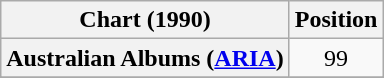<table class="wikitable sortable plainrowheaders">
<tr>
<th>Chart (1990)</th>
<th>Position</th>
</tr>
<tr>
<th scope="row">Australian Albums (<a href='#'>ARIA</a>)</th>
<td align="center">99</td>
</tr>
<tr>
</tr>
<tr>
</tr>
</table>
